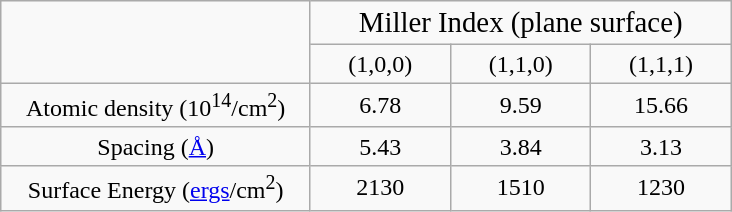<table class="wikitable" style="text-align:center; float:right; clear:right; margin:1em 0 1em 1em;">
<tr>
<td rowspan="2"> </td>
<td colspan="3" style="padding-left:2em; padding-right:2em;"><big>Miller Index (plane surface)</big></td>
</tr>
<tr>
<td>(1,0,0)</td>
<td>(1,1,0)</td>
<td>(1,1,1)</td>
</tr>
<tr>
<td style="padding-left:1em; padding-right:1em;">Atomic density (10<sup>14</sup>/cm<sup>2</sup>)</td>
<td>6.78</td>
<td>9.59</td>
<td>15.66</td>
</tr>
<tr>
<td>Spacing (<a href='#'>Å</a>)</td>
<td>5.43</td>
<td>3.84</td>
<td>3.13</td>
</tr>
<tr>
<td>Surface Energy (<a href='#'>ergs</a>/cm<sup>2</sup>)</td>
<td>2130</td>
<td>1510</td>
<td>1230</td>
</tr>
</table>
